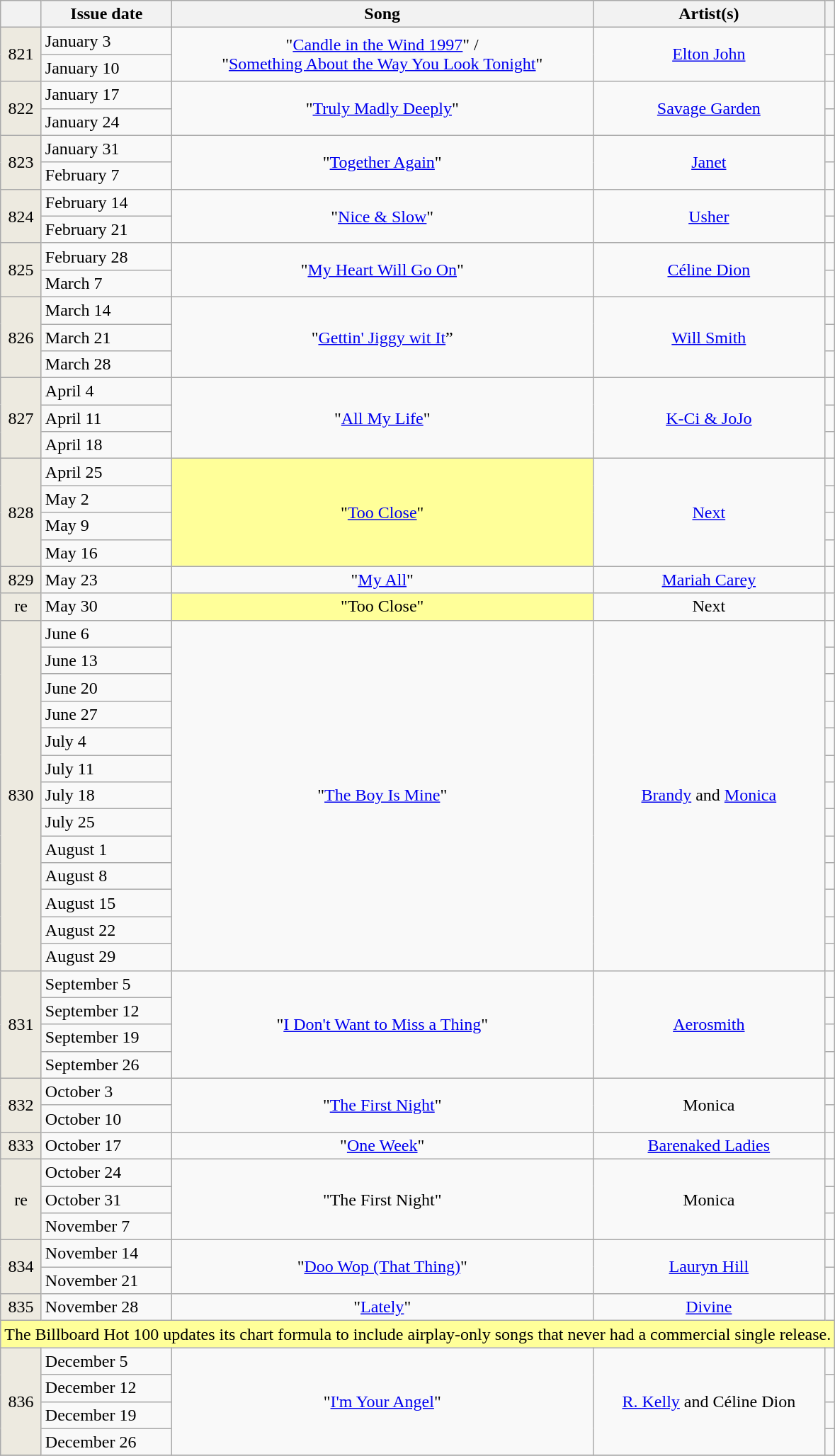<table class="wikitable">
<tr>
<th width=31></th>
<th>Issue date</th>
<th>Song</th>
<th>Artist(s)</th>
<th></th>
</tr>
<tr>
<td bgcolor=#EDEAE0 align=center rowspan=2>821</td>
<td>January 3</td>
<td align="center" rowspan="2">"<a href='#'>Candle in the Wind 1997</a>" / <br>"<a href='#'>Something About the Way You Look Tonight</a>"</td>
<td align="center" rowspan="2"><a href='#'>Elton John</a></td>
<td align="center"></td>
</tr>
<tr>
<td>January 10</td>
<td align="center"></td>
</tr>
<tr>
<td bgcolor=#EDEAE0 align=center rowspan=2>822</td>
<td>January 17</td>
<td align="center" rowspan="2">"<a href='#'>Truly Madly Deeply</a>"</td>
<td align="center" rowspan="2"><a href='#'>Savage Garden</a></td>
<td align="center"></td>
</tr>
<tr>
<td>January 24</td>
<td align="center"></td>
</tr>
<tr>
<td bgcolor=#EDEAE0 align=center rowspan=2>823</td>
<td>January 31</td>
<td align="center" rowspan="2">"<a href='#'>Together Again</a>"</td>
<td align="center" rowspan="2"><a href='#'>Janet</a></td>
<td align="center"></td>
</tr>
<tr>
<td>February 7</td>
<td align="center"></td>
</tr>
<tr>
<td bgcolor=#EDEAE0 align=center rowspan=2>824</td>
<td>February 14</td>
<td align="center" rowspan="2">"<a href='#'>Nice & Slow</a>"</td>
<td align="center" rowspan="2"><a href='#'>Usher</a></td>
<td align="center"></td>
</tr>
<tr>
<td>February 21</td>
<td align="center"></td>
</tr>
<tr>
<td bgcolor=#EDEAE0 align=center rowspan=2>825</td>
<td>February 28</td>
<td align="center" rowspan="2">"<a href='#'>My Heart Will Go On</a>"</td>
<td align="center" rowspan="2"><a href='#'>Céline Dion</a></td>
<td align="center"></td>
</tr>
<tr>
<td>March 7</td>
<td align="center"></td>
</tr>
<tr>
<td bgcolor=#EDEAE0 align=center rowspan=3>826</td>
<td>March 14</td>
<td align="center" rowspan="3">"<a href='#'>Gettin' Jiggy wit It</a>”</td>
<td align="center" rowspan="3"><a href='#'>Will Smith</a></td>
<td align="center"></td>
</tr>
<tr>
<td>March 21</td>
<td align="center"></td>
</tr>
<tr>
<td>March 28</td>
<td align="center"></td>
</tr>
<tr>
<td bgcolor=#EDEAE0 align=center rowspan=3>827</td>
<td>April 4</td>
<td align="center" rowspan="3">"<a href='#'>All My Life</a>"</td>
<td align="center" rowspan="3"><a href='#'>K-Ci & JoJo</a></td>
<td align="center"></td>
</tr>
<tr>
<td>April 11</td>
<td align="center"></td>
</tr>
<tr>
<td>April 18</td>
<td align="center"></td>
</tr>
<tr>
<td bgcolor=#EDEAE0 align=center rowspan=4>828</td>
<td>April 25</td>
<td bgcolor=#FFFF99 align="center" rowspan="4">"<a href='#'>Too Close</a>"</td>
<td align="center" rowspan="4"><a href='#'>Next</a></td>
<td align="center"></td>
</tr>
<tr>
<td>May 2</td>
<td align="center"></td>
</tr>
<tr>
<td>May 9</td>
<td align="center"></td>
</tr>
<tr>
<td>May 16</td>
<td align="center"></td>
</tr>
<tr>
<td bgcolor=#EDEAE0 align=center>829</td>
<td>May 23</td>
<td align="center">"<a href='#'>My All</a>"</td>
<td align="center"><a href='#'>Mariah Carey</a></td>
<td align="center"></td>
</tr>
<tr>
<td bgcolor=#EDEAE0 align=center>re</td>
<td>May 30</td>
<td bgcolor=#FFFF99 align="center">"Too Close"</td>
<td align="center">Next</td>
<td align="center"></td>
</tr>
<tr>
<td bgcolor=#EDEAE0 align=center rowspan=13>830</td>
<td>June 6</td>
<td align="center" rowspan="13">"<a href='#'>The Boy Is Mine</a>"</td>
<td align="center" rowspan="13"><a href='#'>Brandy</a> and <a href='#'>Monica</a></td>
<td align="center"></td>
</tr>
<tr>
<td>June 13</td>
<td align="center"></td>
</tr>
<tr>
<td>June 20</td>
<td align="center"></td>
</tr>
<tr>
<td>June 27</td>
<td align="center"></td>
</tr>
<tr>
<td>July 4</td>
<td align="center"></td>
</tr>
<tr>
<td>July 11</td>
<td align="center"></td>
</tr>
<tr>
<td>July 18</td>
<td align="center"></td>
</tr>
<tr>
<td>July 25</td>
<td align="center"></td>
</tr>
<tr>
<td>August 1</td>
<td align="center"></td>
</tr>
<tr>
<td>August 8</td>
<td align="center"></td>
</tr>
<tr>
<td>August 15</td>
<td align="center"></td>
</tr>
<tr>
<td>August 22</td>
<td align="center"></td>
</tr>
<tr>
<td>August 29</td>
<td align="center"></td>
</tr>
<tr>
<td bgcolor=#EDEAE0 align=center rowspan=4>831</td>
<td>September 5</td>
<td align="center" rowspan="4">"<a href='#'>I Don't Want to Miss a Thing</a>"</td>
<td align="center" rowspan="4"><a href='#'>Aerosmith</a></td>
<td align="center"></td>
</tr>
<tr>
<td>September 12</td>
<td align="center"></td>
</tr>
<tr>
<td>September 19</td>
<td align="center"></td>
</tr>
<tr>
<td>September 26</td>
<td align="center"></td>
</tr>
<tr>
<td bgcolor=#EDEAE0 align=center rowspan=2>832</td>
<td>October 3</td>
<td align="center" rowspan="2">"<a href='#'>The First Night</a>"</td>
<td align="center" rowspan="2">Monica</td>
<td align="center"></td>
</tr>
<tr>
<td>October 10</td>
<td align="center"></td>
</tr>
<tr>
<td bgcolor=#EDEAE0 align=center>833</td>
<td>October 17</td>
<td align="center">"<a href='#'>One Week</a>"</td>
<td align="center"><a href='#'>Barenaked Ladies</a></td>
<td align="center"></td>
</tr>
<tr>
<td bgcolor=#EDEAE0 align=center rowspan=3>re</td>
<td>October 24</td>
<td align="center" rowspan="3">"The First Night"</td>
<td align="center" rowspan="3">Monica</td>
<td align="center"></td>
</tr>
<tr>
<td>October 31</td>
<td align="center"></td>
</tr>
<tr>
<td>November 7</td>
<td align="center"></td>
</tr>
<tr>
<td bgcolor=#EDEAE0 align=center rowspan=2>834</td>
<td>November 14</td>
<td align="center" rowspan="2">"<a href='#'>Doo Wop (That Thing)</a>"</td>
<td align="center" rowspan="2"><a href='#'>Lauryn Hill</a></td>
<td align="center"></td>
</tr>
<tr>
<td>November 21</td>
<td align="center"></td>
</tr>
<tr>
<td bgcolor=#EDEAE0 align=center>835</td>
<td>November 28</td>
<td align="center">"<a href='#'>Lately</a>"</td>
<td align="center"><a href='#'>Divine</a></td>
<td align="center"></td>
</tr>
<tr>
<td bgcolor=#FFFF99 colspan="5">The Billboard Hot 100 updates its chart formula to include airplay-only songs that never had a commercial single release.</td>
</tr>
<tr>
<td bgcolor=#EDEAE0 align=center rowspan=4>836</td>
<td>December 5</td>
<td align="center" rowspan="4">"<a href='#'>I'm Your Angel</a>"</td>
<td align="center" rowspan="4"><a href='#'>R. Kelly</a> and Céline Dion</td>
<td align="center"></td>
</tr>
<tr>
<td>December 12</td>
<td align="center"></td>
</tr>
<tr>
<td>December 19</td>
<td align="center"></td>
</tr>
<tr>
<td>December 26</td>
<td align="center"></td>
</tr>
<tr>
</tr>
</table>
